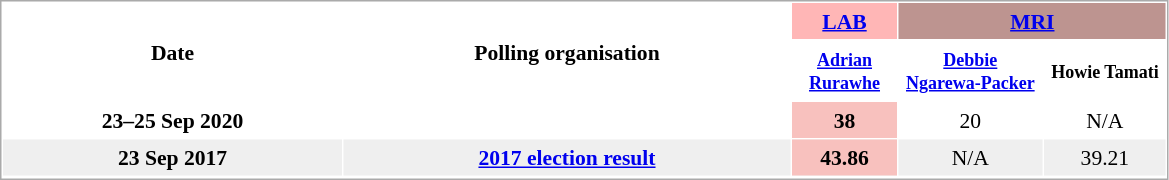<table cellpadding="5" cellspacing="1" style="font-size:90%; line-height:14px; text-align:center; border: 1px solid #aaa">
<tr>
<th rowspan=2 style="width:15em;">Date</th>
<th rowspan=2 style="width:20em;">Polling organisation</th>
<th style="background-color:#FFB6B6;width:60px"><a href='#'>LAB</a></th>
<th colspan=2 style="background-color:#BD9490;width:60px;"><a href='#'>MRI</a></th>
</tr>
<tr>
<th><small><a href='#'>Adrian Rurawhe</a></small></th>
<th><small><a href='#'>Debbie<br>Ngarewa-Packer</a></small></th>
<th><small>Howie Tamati</small></th>
</tr>
<tr>
<td><strong>23–25 Sep 2020</strong></td>
<td></td>
<td style="background:#F8C1BE"><strong>38</strong></td>
<td>20</td>
<td>N/A</td>
</tr>
<tr style="background:#EFEFEF;">
<td><strong>23 Sep 2017</strong></td>
<td><strong><a href='#'>2017 election result</a></strong></td>
<td style="background:#F8C1BE"><strong>43.86</strong></td>
<td>N/A</td>
<td>39.21</td>
</tr>
<tr>
</tr>
</table>
